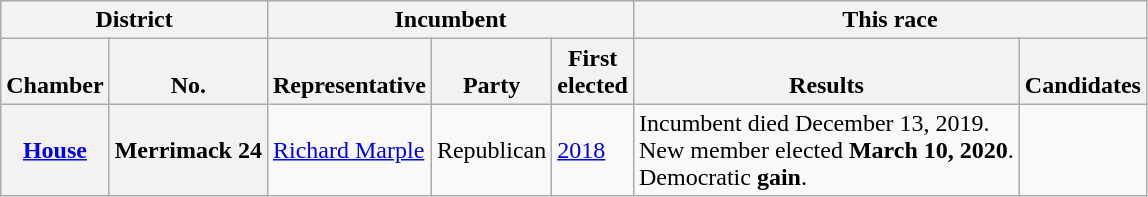<table class="wikitable sortable">
<tr valign=bottom>
<th colspan="2">District</th>
<th colspan="3">Incumbent</th>
<th colspan="2">This race</th>
</tr>
<tr valign=bottom>
<th>Chamber</th>
<th>No.</th>
<th>Representative</th>
<th>Party</th>
<th>First<br>elected</th>
<th>Results</th>
<th>Candidates</th>
</tr>
<tr>
<th><a href='#'>House</a></th>
<th>Merrimack 24</th>
<td><a href='#'>Richard Marple</a></td>
<td>Republican</td>
<td><a href='#'>2018</a></td>
<td>Incumbent died December 13, 2019.<br>New member elected <strong>March 10, 2020</strong>.<br>Democratic <strong>gain</strong>.</td>
<td nowrap></td>
</tr>
</table>
